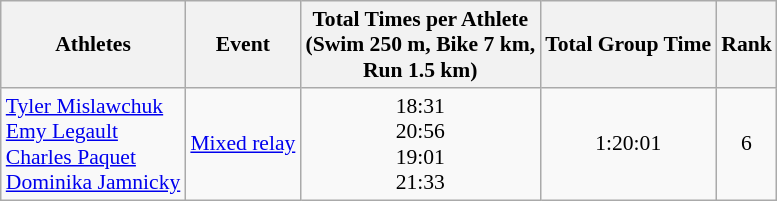<table class="wikitable" border="1" style="font-size:90%">
<tr>
<th>Athletes</th>
<th>Event</th>
<th>Total Times per Athlete <br> (Swim 250 m, Bike 7 km, <br> Run 1.5 km)</th>
<th>Total Group Time</th>
<th>Rank</th>
</tr>
<tr align=center>
<td align=left><a href='#'>Tyler Mislawchuk</a><br><a href='#'>Emy Legault</a><br><a href='#'>Charles Paquet</a><br><a href='#'>Dominika Jamnicky</a></td>
<td align=left><a href='#'>Mixed relay</a></td>
<td>18:31<br>20:56<br>19:01<br>21:33</td>
<td>1:20:01</td>
<td>6</td>
</tr>
</table>
